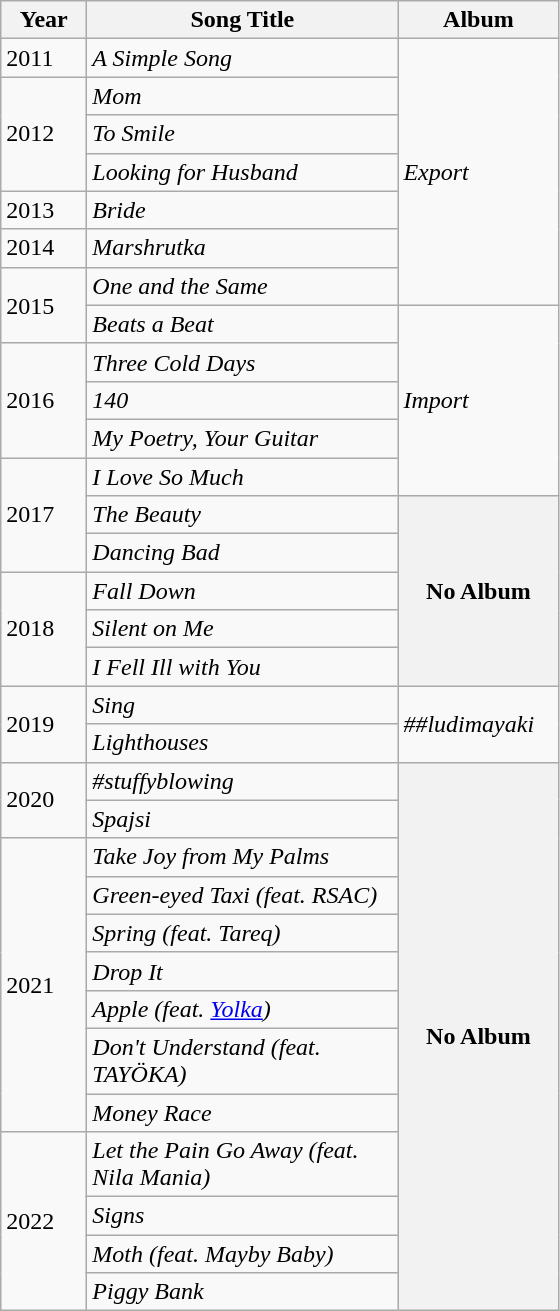<table class="wikitable">
<tr>
<th width=50px>Year</th>
<th width=200px>Song Title</th>
<th width=100px>Album</th>
</tr>
<tr>
<td>2011</td>
<td><em>A Simple Song</em></td>
<td rowspan="7"><em>Export</em></td>
</tr>
<tr>
<td rowspan="3">2012</td>
<td><em>Mom</em></td>
</tr>
<tr>
<td><em>To Smile</em></td>
</tr>
<tr>
<td><em>Looking for Husband</em></td>
</tr>
<tr>
<td>2013</td>
<td><em>Bride</em></td>
</tr>
<tr>
<td>2014</td>
<td><em>Marshrutka</em></td>
</tr>
<tr>
<td rowspan="2">2015</td>
<td><em>One and the Same</em></td>
</tr>
<tr>
<td><em>Beats a Beat</em></td>
<td rowspan="5"><em>Import</em></td>
</tr>
<tr>
<td rowspan="3">2016</td>
<td><em>Three Cold Days</em></td>
</tr>
<tr>
<td><em>140</em></td>
</tr>
<tr>
<td><em>My Poetry, Your Guitar</em></td>
</tr>
<tr>
<td rowspan="3">2017</td>
<td><em>I Love So Much</em></td>
</tr>
<tr>
<td><em>The Beauty</em></td>
<th rowspan="5">No Album</th>
</tr>
<tr>
<td><em>Dancing Bad</em></td>
</tr>
<tr>
<td rowspan="3">2018</td>
<td><em>Fall Down</em></td>
</tr>
<tr>
<td><em>Silent on Me</em></td>
</tr>
<tr>
<td><em>I Fell Ill with You</em></td>
</tr>
<tr>
<td rowspan="2">2019</td>
<td><em>Sing</em></td>
<td rowspan="2"><em>##ludimayaki</em></td>
</tr>
<tr>
<td><em>Lighthouses</em></td>
</tr>
<tr>
<td rowspan="2">2020</td>
<td><em>#stuffyblowing</em></td>
<th rowspan="13">No Album</th>
</tr>
<tr>
<td><em>Spajsi</em></td>
</tr>
<tr>
<td rowspan="7">2021</td>
<td><em>Take Joy from My Palms</em></td>
</tr>
<tr>
<td><em>Green-eyed Taxi (feat. RSAC)</em></td>
</tr>
<tr>
<td><em>Spring (feat. Tareq)</em></td>
</tr>
<tr>
<td><em>Drop It</em></td>
</tr>
<tr>
<td><em>Apple</em> <em>(feat. <a href='#'>Yolka</a>)</em></td>
</tr>
<tr>
<td><em>Don't Understand (feat. TAYÖKA)</em></td>
</tr>
<tr>
<td><em>Money Race</em></td>
</tr>
<tr>
<td rowspan="4">2022</td>
<td><em>Let the Pain Go Away (feat. Nila Mania)</em></td>
</tr>
<tr>
<td><em>Signs</em></td>
</tr>
<tr>
<td><em>Moth (feat.  Mayby Baby)</em></td>
</tr>
<tr>
<td><em>Piggy Bank</em></td>
</tr>
</table>
